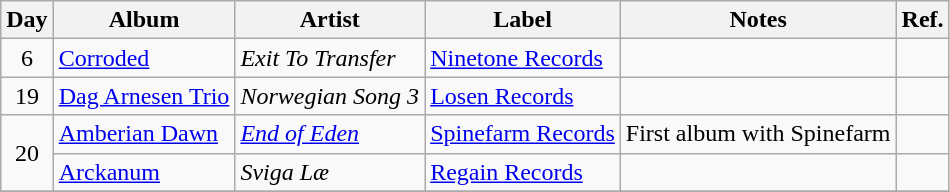<table class="wikitable">
<tr>
<th>Day</th>
<th>Album</th>
<th>Artist</th>
<th>Label</th>
<th>Notes</th>
<th>Ref.</th>
</tr>
<tr>
<td rowspan="1" style="text-align:center;">6</td>
<td><a href='#'>Corroded</a></td>
<td><em>Exit To Transfer</em></td>
<td><a href='#'>Ninetone Records</a></td>
<td></td>
<td></td>
</tr>
<tr>
<td rowspan="1" style="text-align:center;">19</td>
<td><a href='#'>Dag Arnesen Trio</a></td>
<td><em>Norwegian Song 3</em></td>
<td><a href='#'>Losen Records</a></td>
<td></td>
<td></td>
</tr>
<tr>
<td rowspan="2" style="text-align:center;">20</td>
<td><a href='#'>Amberian Dawn</a></td>
<td><em><a href='#'>End of Eden</a></em></td>
<td><a href='#'>Spinefarm Records</a></td>
<td>First album with Spinefarm</td>
<td></td>
</tr>
<tr>
<td><a href='#'>Arckanum</a></td>
<td><em>Sviga Læ</em></td>
<td><a href='#'>Regain Records</a></td>
<td></td>
<td></td>
</tr>
<tr>
</tr>
</table>
